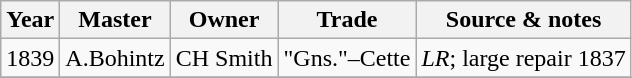<table class=" wikitable">
<tr>
<th>Year</th>
<th>Master</th>
<th>Owner</th>
<th>Trade</th>
<th>Source & notes</th>
</tr>
<tr>
<td>1839</td>
<td>A.Bohintz</td>
<td>CH Smith</td>
<td>"Gns."–Cette</td>
<td><em>LR</em>; large repair 1837</td>
</tr>
<tr>
</tr>
</table>
